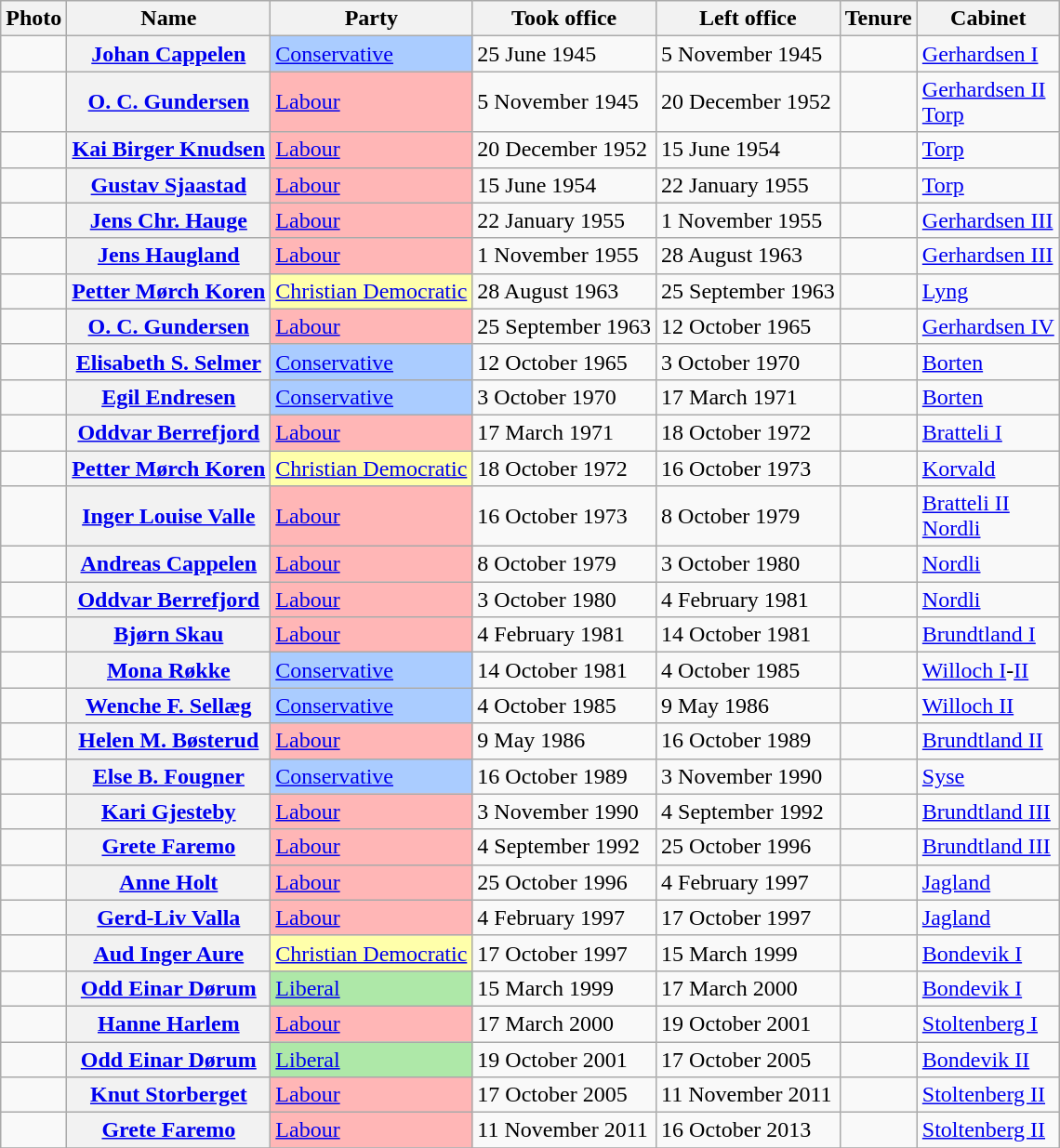<table class="wikitable plainrowheaders sortable">
<tr>
<th scope=col class=unsortable>Photo</th>
<th scope=col>Name</th>
<th scope=col>Party</th>
<th scope=col>Took office</th>
<th scope=col>Left office</th>
<th scope=col>Tenure</th>
<th scope=col>Cabinet</th>
</tr>
<tr>
<td align=center></td>
<th scope=row><a href='#'>Johan Cappelen</a></th>
<td style="background:#AACCFF"><a href='#'>Conservative</a></td>
<td>25 June 1945</td>
<td>5 November 1945</td>
<td></td>
<td><a href='#'>Gerhardsen I</a></td>
</tr>
<tr>
<td align=center></td>
<th scope=row><a href='#'>O. C. Gundersen</a></th>
<td style="background:#FFB6B6"><a href='#'>Labour</a></td>
<td>5 November 1945</td>
<td>20 December 1952</td>
<td></td>
<td><a href='#'>Gerhardsen II</a> <br> <a href='#'>Torp</a></td>
</tr>
<tr>
<td align=center></td>
<th scope=row><a href='#'>Kai Birger Knudsen</a></th>
<td style="background:#FFB6B6"><a href='#'>Labour</a></td>
<td>20 December 1952</td>
<td>15 June 1954</td>
<td></td>
<td><a href='#'>Torp</a></td>
</tr>
<tr>
<td align=center></td>
<th scope=row><a href='#'>Gustav Sjaastad</a></th>
<td style="background:#FFB6B6"><a href='#'>Labour</a></td>
<td>15 June 1954</td>
<td>22 January 1955</td>
<td></td>
<td><a href='#'>Torp</a></td>
</tr>
<tr>
<td align=center></td>
<th scope=row><a href='#'>Jens Chr. Hauge</a></th>
<td style="background:#FFB6B6"><a href='#'>Labour</a></td>
<td>22 January 1955</td>
<td>1 November 1955</td>
<td></td>
<td><a href='#'>Gerhardsen III</a></td>
</tr>
<tr>
<td align=center></td>
<th scope=row><a href='#'>Jens Haugland</a></th>
<td style="background:#FFB6B6"><a href='#'>Labour</a></td>
<td>1 November 1955</td>
<td>28 August 1963</td>
<td></td>
<td><a href='#'>Gerhardsen III</a></td>
</tr>
<tr>
<td align=center></td>
<th scope=row><a href='#'>Petter Mørch Koren</a></th>
<td style="background:#FFFFAA"><a href='#'>Christian Democratic</a></td>
<td>28 August 1963</td>
<td>25 September 1963</td>
<td></td>
<td><a href='#'>Lyng</a></td>
</tr>
<tr>
<td align=center></td>
<th scope=row><a href='#'>O. C. Gundersen</a></th>
<td style="background:#FFB6B6"><a href='#'>Labour</a></td>
<td>25 September 1963</td>
<td>12 October 1965</td>
<td></td>
<td><a href='#'>Gerhardsen IV</a></td>
</tr>
<tr>
<td align=center></td>
<th scope=row><a href='#'>Elisabeth S. Selmer</a></th>
<td style="background:#AACCFF"><a href='#'>Conservative</a></td>
<td>12 October 1965</td>
<td>3 October 1970</td>
<td></td>
<td><a href='#'>Borten</a></td>
</tr>
<tr>
<td align=center></td>
<th scope=row><a href='#'>Egil Endresen</a></th>
<td style="background:#AACCFF"><a href='#'>Conservative</a></td>
<td>3 October 1970</td>
<td>17 March 1971</td>
<td></td>
<td><a href='#'>Borten</a></td>
</tr>
<tr>
<td align=center></td>
<th scope=row><a href='#'>Oddvar Berrefjord</a></th>
<td style="background:#FFB6B6"><a href='#'>Labour</a></td>
<td>17 March 1971</td>
<td>18 October 1972</td>
<td></td>
<td><a href='#'>Bratteli I</a></td>
</tr>
<tr>
<td align=center></td>
<th scope=row><a href='#'>Petter Mørch Koren</a></th>
<td style="background:#FFFFAA"><a href='#'>Christian Democratic</a></td>
<td>18 October 1972</td>
<td>16 October 1973</td>
<td></td>
<td><a href='#'>Korvald</a></td>
</tr>
<tr>
<td align=center></td>
<th scope=row><a href='#'>Inger Louise Valle</a></th>
<td style="background:#FFB6B6"><a href='#'>Labour</a></td>
<td>16 October 1973</td>
<td>8 October 1979</td>
<td></td>
<td><a href='#'>Bratteli II</a> <br> <a href='#'>Nordli</a></td>
</tr>
<tr>
<td align=center></td>
<th scope=row><a href='#'>Andreas Cappelen</a></th>
<td style="background:#FFB6B6"><a href='#'>Labour</a></td>
<td>8 October 1979</td>
<td>3 October 1980</td>
<td></td>
<td><a href='#'>Nordli</a></td>
</tr>
<tr>
<td align=center></td>
<th scope=row><a href='#'>Oddvar Berrefjord</a></th>
<td style="background:#FFB6B6"><a href='#'>Labour</a></td>
<td>3 October 1980</td>
<td>4 February 1981</td>
<td></td>
<td><a href='#'>Nordli</a></td>
</tr>
<tr>
<td align=center></td>
<th scope=row><a href='#'>Bjørn Skau</a></th>
<td style="background:#FFB6B6"><a href='#'>Labour</a></td>
<td>4 February 1981</td>
<td>14 October 1981</td>
<td></td>
<td><a href='#'>Brundtland I</a></td>
</tr>
<tr>
<td align=center></td>
<th scope=row><a href='#'>Mona Røkke</a></th>
<td style="background:#AACCFF"><a href='#'>Conservative</a></td>
<td>14 October 1981</td>
<td>4 October 1985</td>
<td></td>
<td><a href='#'>Willoch I</a>-<a href='#'>II</a></td>
</tr>
<tr>
<td align=center></td>
<th scope=row><a href='#'>Wenche F. Sellæg</a></th>
<td style="background:#AACCFF"><a href='#'>Conservative</a></td>
<td>4 October 1985</td>
<td>9 May 1986</td>
<td></td>
<td><a href='#'>Willoch II</a></td>
</tr>
<tr>
<td align=center></td>
<th scope=row><a href='#'>Helen M. Bøsterud</a></th>
<td style="background:#FFB6B6"><a href='#'>Labour</a></td>
<td>9 May 1986</td>
<td>16 October 1989</td>
<td></td>
<td><a href='#'>Brundtland II</a></td>
</tr>
<tr>
<td align=center></td>
<th scope=row><a href='#'>Else B. Fougner</a></th>
<td style="background:#AACCFF"><a href='#'>Conservative</a></td>
<td>16 October 1989</td>
<td>3 November 1990</td>
<td></td>
<td><a href='#'>Syse</a></td>
</tr>
<tr>
<td align=center></td>
<th scope=row><a href='#'>Kari Gjesteby</a></th>
<td style="background:#FFB6B6"><a href='#'>Labour</a></td>
<td>3 November 1990</td>
<td>4 September 1992</td>
<td></td>
<td><a href='#'>Brundtland III</a></td>
</tr>
<tr>
<td align=center></td>
<th scope=row><a href='#'>Grete Faremo</a></th>
<td style="background:#FFB6B6"><a href='#'>Labour</a></td>
<td>4 September 1992</td>
<td>25 October 1996</td>
<td></td>
<td><a href='#'>Brundtland III</a></td>
</tr>
<tr>
<td align=center></td>
<th scope=row><a href='#'>Anne Holt</a></th>
<td style="background:#FFB6B6"><a href='#'>Labour</a></td>
<td>25 October 1996</td>
<td>4 February 1997</td>
<td></td>
<td><a href='#'>Jagland</a></td>
</tr>
<tr>
<td align=center></td>
<th scope=row><a href='#'>Gerd-Liv Valla</a></th>
<td style="background:#FFB6B6"><a href='#'>Labour</a></td>
<td>4 February 1997</td>
<td>17 October 1997</td>
<td></td>
<td><a href='#'>Jagland</a></td>
</tr>
<tr>
<td align=center></td>
<th scope=row><a href='#'>Aud Inger Aure</a></th>
<td style="background:#FFFFAA"><a href='#'>Christian Democratic</a></td>
<td>17 October 1997</td>
<td>15 March 1999</td>
<td></td>
<td><a href='#'>Bondevik I</a></td>
</tr>
<tr>
<td align=center></td>
<th scope=row><a href='#'>Odd Einar Dørum</a></th>
<td style="background:#AEE8A8"><a href='#'>Liberal</a></td>
<td>15 March 1999</td>
<td>17 March 2000</td>
<td></td>
<td><a href='#'>Bondevik I</a></td>
</tr>
<tr>
<td align=center></td>
<th scope=row><a href='#'>Hanne Harlem</a></th>
<td style="background:#FFB6B6"><a href='#'>Labour</a></td>
<td>17 March 2000</td>
<td>19 October 2001</td>
<td></td>
<td><a href='#'>Stoltenberg I</a></td>
</tr>
<tr>
<td align=center></td>
<th scope=row><a href='#'>Odd Einar Dørum</a></th>
<td style="background:#AEE8A8"><a href='#'>Liberal</a></td>
<td>19 October 2001</td>
<td>17 October 2005</td>
<td></td>
<td><a href='#'>Bondevik II</a></td>
</tr>
<tr>
<td align=center></td>
<th scope=row><a href='#'>Knut Storberget</a></th>
<td style="background:#FFB6B6"><a href='#'>Labour</a></td>
<td>17 October 2005</td>
<td>11 November 2011</td>
<td></td>
<td><a href='#'>Stoltenberg II</a></td>
</tr>
<tr>
<td align=center></td>
<th scope=row><a href='#'>Grete Faremo</a></th>
<td style="background:#FFB6B6"><a href='#'>Labour</a></td>
<td>11 November 2011</td>
<td>16 October 2013</td>
<td></td>
<td><a href='#'>Stoltenberg II</a></td>
</tr>
<tr>
</tr>
</table>
